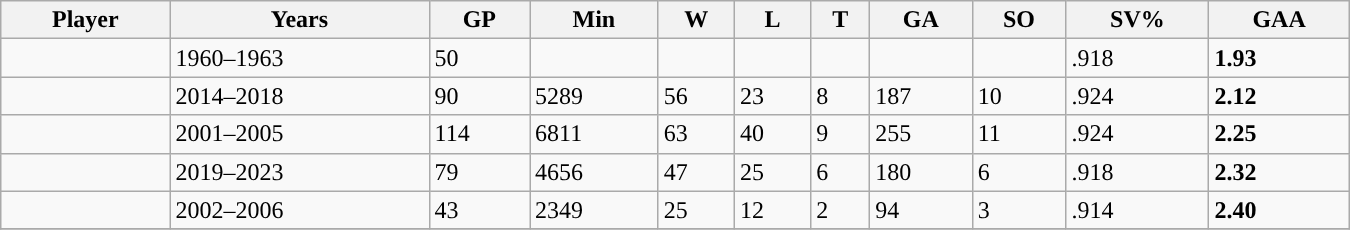<table class="wikitable sortable" width = 900>
<tr>
<th>Player</th>
<th>Years</th>
<th>GP</th>
<th>Min</th>
<th>W</th>
<th>L</th>
<th>T</th>
<th>GA</th>
<th>SO</th>
<th>SV%</th>
<th>GAA</th>
</tr>
<tr>
<td></td>
<td>1960–1963</td>
<td>50</td>
<td></td>
<td></td>
<td></td>
<td></td>
<td></td>
<td></td>
<td>.918</td>
<td><strong>1.93</strong></td>
</tr>
<tr>
<td></td>
<td>2014–2018</td>
<td>90</td>
<td>5289</td>
<td>56</td>
<td>23</td>
<td>8</td>
<td>187</td>
<td>10</td>
<td>.924</td>
<td><strong>2.12</strong></td>
</tr>
<tr>
<td></td>
<td>2001–2005</td>
<td>114</td>
<td>6811</td>
<td>63</td>
<td>40</td>
<td>9</td>
<td>255</td>
<td>11</td>
<td>.924</td>
<td><strong>2.25</strong></td>
</tr>
<tr>
<td></td>
<td>2019–2023</td>
<td>79</td>
<td>4656</td>
<td>47</td>
<td>25</td>
<td>6</td>
<td>180</td>
<td>6</td>
<td>.918</td>
<td><strong>2.32</strong></td>
</tr>
<tr>
<td></td>
<td>2002–2006</td>
<td>43</td>
<td>2349</td>
<td>25</td>
<td>12</td>
<td>2</td>
<td>94</td>
<td>3</td>
<td>.914</td>
<td><strong>2.40</strong></td>
</tr>
<tr>
</tr>
</table>
